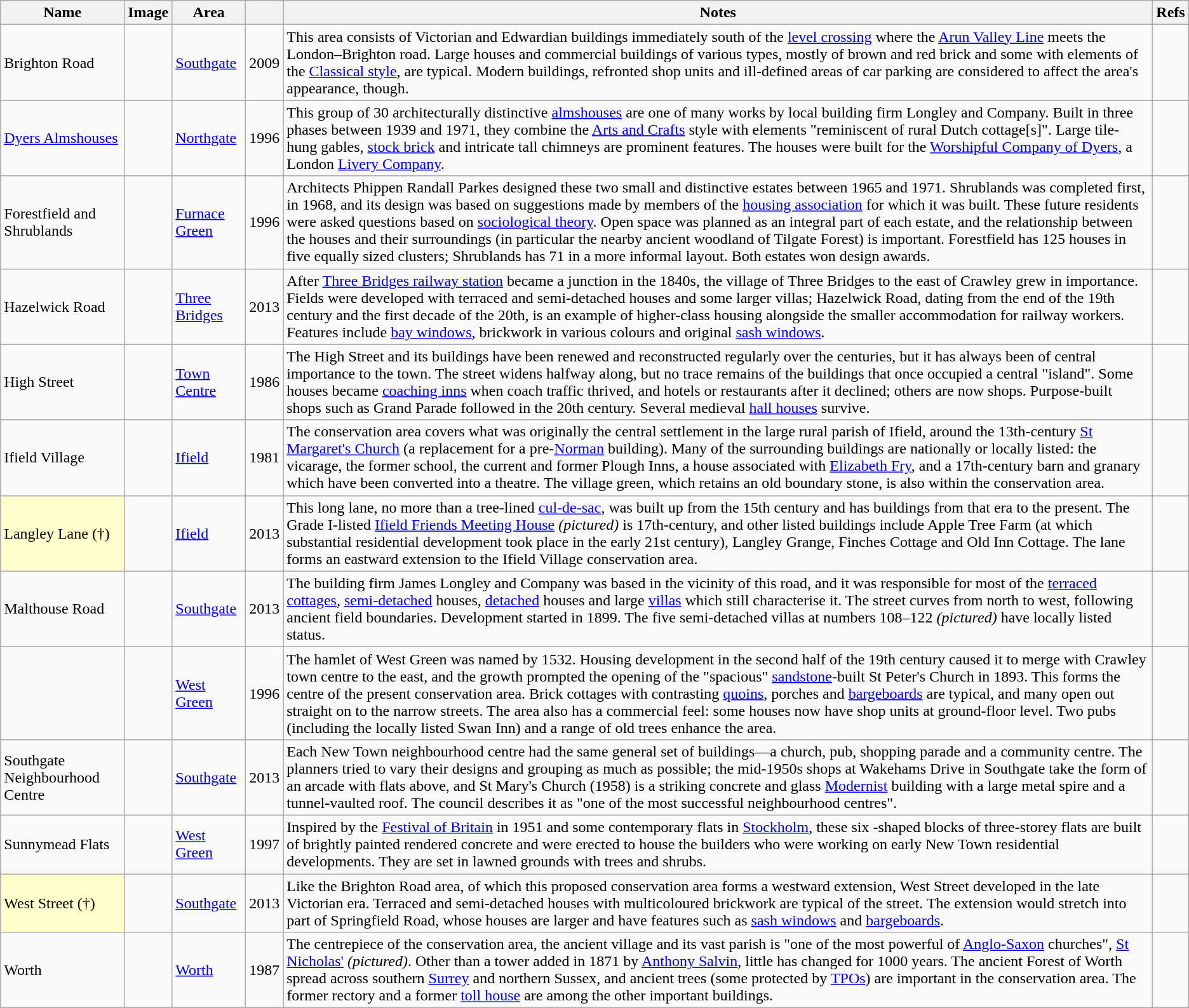<table class="wikitable sortable">
<tr>
<th>Name</th>
<th class="unsortable">Image</th>
<th>Area</th>
<th></th>
<th class="unsortable">Notes</th>
<th class="unsortable">Refs</th>
</tr>
<tr>
<td>Brighton Road</td>
<td></td>
<td><a href='#'>Southgate</a></td>
<td>2009</td>
<td>This area consists of Victorian and Edwardian buildings immediately south of the <a href='#'>level crossing</a> where the <a href='#'>Arun Valley Line</a> meets the London–Brighton road. Large houses and commercial buildings of various types, mostly of brown and red brick and some with elements of the <a href='#'>Classical style</a>, are typical. Modern buildings, refronted shop units and ill-defined areas of car parking are considered to affect the area's appearance, though.</td>
<td></td>
</tr>
<tr>
<td><a href='#'>Dyers Almshouses</a></td>
<td></td>
<td><a href='#'>Northgate</a></td>
<td>1996</td>
<td>This group of 30 architecturally distinctive <a href='#'>almshouses</a> are one of many works by local building firm Longley and Company. Built in three phases between 1939 and 1971, they combine the <a href='#'>Arts and Crafts</a> style with elements "reminiscent of rural Dutch cottage[s]". Large tile-hung gables, <a href='#'>stock brick</a> and intricate tall chimneys are prominent features. The houses were built for the <a href='#'>Worshipful Company of Dyers</a>, a London <a href='#'>Livery Company</a>.</td>
<td></td>
</tr>
<tr>
<td>Forestfield and Shrublands</td>
<td></td>
<td><a href='#'>Furnace Green</a></td>
<td>1996</td>
<td>Architects Phippen Randall Parkes designed these two small and distinctive estates between 1965 and 1971. Shrublands was completed first, in 1968, and its design was based on suggestions made by members of the <a href='#'>housing association</a> for which it was built. These future residents were asked questions based on <a href='#'>sociological theory</a>. Open space was planned as an integral part of each estate, and the relationship between the houses and their surroundings (in particular the nearby ancient woodland of Tilgate Forest) is important. Forestfield has 125 houses in five equally sized clusters; Shrublands has 71 in a more informal layout. Both estates won design awards.</td>
<td></td>
</tr>
<tr>
<td>Hazelwick Road</td>
<td></td>
<td><a href='#'>Three Bridges</a></td>
<td>2013</td>
<td>After <a href='#'>Three Bridges railway station</a> became a junction in the 1840s, the village of Three Bridges to the east of Crawley grew in importance. Fields were developed with terraced and semi-detached houses and some larger villas; Hazelwick Road, dating from the end of the 19th century and the first decade of the 20th, is an example of higher-class housing alongside the smaller accommodation for railway workers. Features include <a href='#'>bay windows</a>, brickwork in various colours and original <a href='#'>sash windows</a>.</td>
<td></td>
</tr>
<tr>
<td>High Street</td>
<td></td>
<td><a href='#'>Town Centre</a></td>
<td>1986</td>
<td>The High Street and its buildings have been renewed and reconstructed regularly over the centuries, but it has always been of central importance to the town. The street widens halfway along, but no trace remains of the buildings that once occupied a central "island". Some houses became <a href='#'>coaching inns</a> when coach traffic thrived, and hotels or restaurants after it declined; others are now shops. Purpose-built shops such as Grand Parade followed in the 20th century. Several medieval <a href='#'>hall houses</a> survive.</td>
<td></td>
</tr>
<tr>
<td>Ifield Village</td>
<td></td>
<td><a href='#'>Ifield</a></td>
<td>1981</td>
<td>The conservation area covers what was originally the central settlement in the large rural parish of Ifield, around the 13th-century <a href='#'>St Margaret's Church</a> (a replacement for a pre-<a href='#'>Norman</a> building). Many of the surrounding buildings are nationally or locally listed: the vicarage, the former school, the current and former Plough Inns, a house associated with <a href='#'>Elizabeth Fry</a>, and a 17th-century barn and granary which have been converted into a theatre. The village green, which retains an old boundary stone, is also within the conservation area.</td>
<td></td>
</tr>
<tr>
<td style="background:#FFFFCC">Langley Lane (†)</td>
<td></td>
<td><a href='#'>Ifield</a></td>
<td>2013</td>
<td>This long lane, no more than a tree-lined <a href='#'>cul-de-sac</a>, was built up from the 15th century and has buildings from that era to the present. The Grade I-listed <a href='#'>Ifield Friends Meeting House</a> <em>(pictured)</em> is 17th-century, and other listed buildings include Apple Tree Farm (at which substantial residential development took place in the early 21st century), Langley Grange, Finches Cottage and Old Inn Cottage. The lane forms an eastward extension to the Ifield Village conservation area.</td>
<td><br></td>
</tr>
<tr>
<td>Malthouse Road</td>
<td></td>
<td><a href='#'>Southgate</a></td>
<td>2013</td>
<td>The building firm James Longley and Company was based in the vicinity of this road, and it was responsible for most of the <a href='#'>terraced cottages</a>, <a href='#'>semi-detached</a> houses, <a href='#'>detached</a> houses and large <a href='#'>villas</a> which still characterise it. The street curves from north to west, following ancient field boundaries. Development started in 1899. The five semi-detached villas at numbers 108–122 <em>(pictured)</em> have locally listed status.</td>
<td><br></td>
</tr>
<tr>
<td></td>
<td></td>
<td><a href='#'>West Green</a></td>
<td>1996</td>
<td>The hamlet of West Green was named by 1532. Housing development in the second half of the 19th century caused it to merge with Crawley town centre to the east, and the growth prompted the opening of the "spacious" <a href='#'>sandstone</a>-built St Peter's Church in 1893. This forms the centre of the present conservation area. Brick cottages with contrasting <a href='#'>quoins</a>, porches and <a href='#'>bargeboards</a> are typical, and many open out straight on to the narrow streets. The area also has a commercial feel: some houses now have shop units at ground-floor level.  Two pubs (including the locally listed Swan Inn) and a range of old trees enhance the area.</td>
<td><br></td>
</tr>
<tr>
<td>Southgate Neighbourhood Centre</td>
<td></td>
<td><a href='#'>Southgate</a></td>
<td>2013</td>
<td>Each New Town neighbourhood centre had the same general set of buildings—a church, pub, shopping parade and a community centre. The planners tried to vary their designs and grouping as much as possible; the mid-1950s shops at Wakehams Drive in Southgate take the form of an arcade with flats above, and St Mary's Church (1958) is a striking concrete and glass <a href='#'>Modernist</a> building with a large metal spire and a tunnel-vaulted roof. The council describes it as "one of the most successful neighbourhood centres".</td>
<td><br></td>
</tr>
<tr>
<td>Sunnymead Flats</td>
<td></td>
<td><a href='#'>West Green</a></td>
<td>1997</td>
<td>Inspired by the <a href='#'>Festival of Britain</a> in 1951 and some contemporary flats in <a href='#'>Stockholm</a>, these six -shaped blocks of three-storey flats are built of brightly painted rendered concrete and were erected to house the builders who were working on early New Town residential developments. They are set in lawned grounds with trees and shrubs.</td>
<td></td>
</tr>
<tr>
<td style="background:#FFFFCC">West Street (†)</td>
<td></td>
<td><a href='#'>Southgate</a></td>
<td>2013</td>
<td>Like the Brighton Road area, of which this proposed conservation area forms a westward extension, West Street developed in the late Victorian era. Terraced and semi-detached houses with multicoloured brickwork are typical of the street. The extension would stretch into part of Springfield Road, whose houses are larger and have features such as <a href='#'>sash windows</a> and <a href='#'>bargeboards</a>.</td>
<td><br></td>
</tr>
<tr>
<td>Worth</td>
<td></td>
<td><a href='#'>Worth</a></td>
<td>1987</td>
<td>The centrepiece of the conservation area, the ancient village and its vast parish is "one of the most powerful of <a href='#'>Anglo-Saxon</a> churches", <a href='#'>St Nicholas'</a> <em>(pictured)</em>. Other than a tower added in 1871 by <a href='#'>Anthony Salvin</a>, little has changed for 1000 years. The ancient Forest of Worth spread across southern <a href='#'>Surrey</a> and northern Sussex, and ancient trees (some protected by <a href='#'>TPOs</a>) are important in the conservation area. The former rectory and a former <a href='#'>toll house</a> are among the other important buildings.</td>
<td><br></td>
</tr>
</table>
